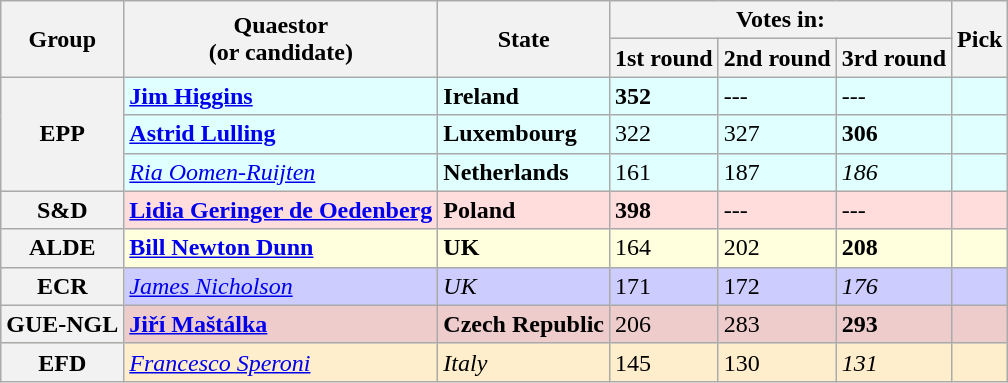<table class="wikitable">
<tr>
<th rowspan=2>Group</th>
<th rowspan=2>Quaestor<br>(or candidate)</th>
<th rowspan=2>State</th>
<th colspan=3>Votes in:</th>
<th rowspan=2>Pick</th>
</tr>
<tr>
<th>1st round</th>
<th>2nd round</th>
<th>3rd round</th>
</tr>
<tr bgcolor=lightcyan>
<th rowspan=3>EPP</th>
<td><strong><a href='#'>Jim Higgins</a></strong></td>
<td><strong> Ireland</strong></td>
<td><strong>352</strong></td>
<td>---</td>
<td>---</td>
<td></td>
</tr>
<tr bgcolor=lightcyan>
<td><strong><a href='#'>Astrid Lulling</a></strong></td>
<td><strong> Luxembourg</strong></td>
<td>322</td>
<td>327</td>
<td><strong>306</strong></td>
<td></td>
</tr>
<tr bgcolor=lightcyan>
<td><em><a href='#'>Ria Oomen-Ruijten</a></em></td>
<td><strong> Netherlands</strong></td>
<td>161</td>
<td>187</td>
<td><em>186</em></td>
<td></td>
</tr>
<tr bgcolor=#FFDDDD>
<th>S&D</th>
<td><strong><a href='#'>Lidia Geringer de Oedenberg</a></strong></td>
<td><strong> Poland</strong></td>
<td><strong>398</strong></td>
<td>---</td>
<td>---</td>
<td></td>
</tr>
<tr bgcolor=#FFFFDD>
<th>ALDE</th>
<td><strong><a href='#'>Bill Newton Dunn</a></strong></td>
<td><strong> UK</strong></td>
<td>164</td>
<td>202</td>
<td><strong>208</strong></td>
<td></td>
</tr>
<tr bgcolor=#CCCCFF>
<th>ECR</th>
<td><em><a href='#'>James Nicholson</a></em></td>
<td><em> UK</em></td>
<td>171</td>
<td>172</td>
<td><em>176</em></td>
<td></td>
</tr>
<tr bgcolor=#EECCCC>
<th>GUE-NGL</th>
<td><strong><a href='#'>Jiří Maštálka</a></strong></td>
<td><strong> Czech Republic</strong></td>
<td>206</td>
<td>283</td>
<td><strong>293</strong></td>
<td></td>
</tr>
<tr bgcolor=#FFEECC>
<th>EFD</th>
<td><em><a href='#'>Francesco Speroni</a></em></td>
<td><em> Italy</em></td>
<td>145</td>
<td>130</td>
<td><em>131</em></td>
<td></td>
</tr>
</table>
